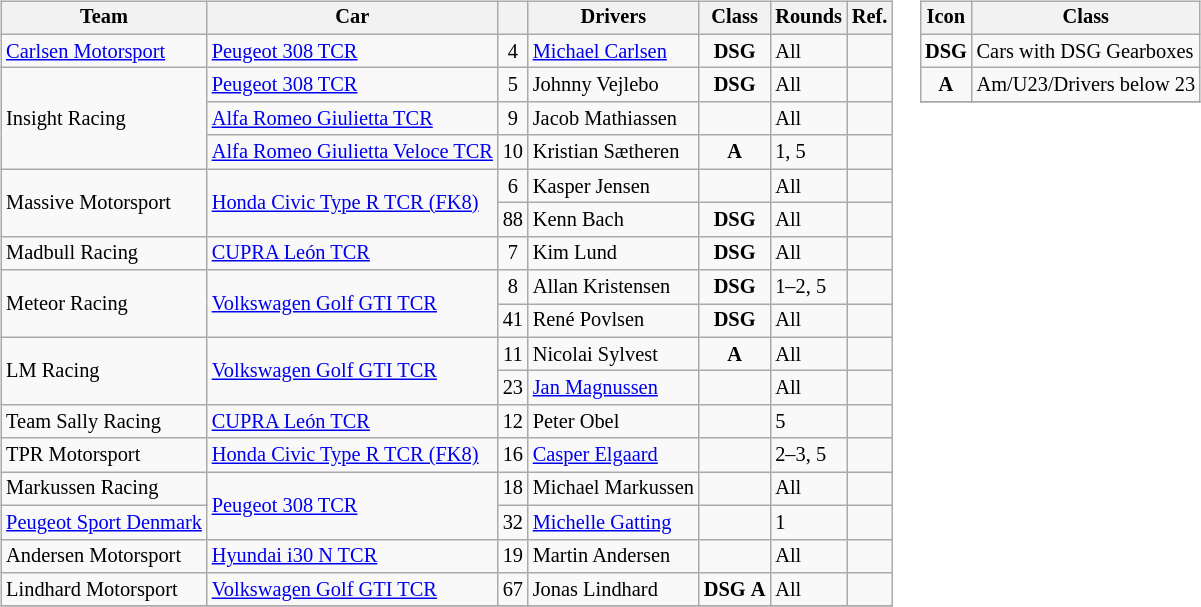<table>
<tr>
<td><br><table class="wikitable" style="font-size: 85%">
<tr>
<th>Team</th>
<th>Car</th>
<th></th>
<th>Drivers</th>
<th>Class</th>
<th>Rounds</th>
<th>Ref.</th>
</tr>
<tr>
<td> <a href='#'>Carlsen Motorsport</a></td>
<td><a href='#'>Peugeot 308 TCR</a></td>
<td align=center>4</td>
<td> <a href='#'>Michael Carlsen</a></td>
<td align="center"><strong><span>DSG</span></strong></td>
<td>All</td>
<td></td>
</tr>
<tr>
<td rowspan=3> Insight Racing</td>
<td><a href='#'>Peugeot 308 TCR</a></td>
<td align=center>5</td>
<td> Johnny Vejlebo</td>
<td align="center"><strong><span>DSG</span></strong></td>
<td>All</td>
<td></td>
</tr>
<tr>
<td><a href='#'>Alfa Romeo Giulietta TCR</a></td>
<td align=center>9</td>
<td> Jacob Mathiassen</td>
<td align=center></td>
<td>All</td>
<td></td>
</tr>
<tr>
<td><a href='#'>Alfa Romeo Giulietta Veloce TCR</a></td>
<td align=center>10</td>
<td> Kristian Sætheren</td>
<td align=center><strong><span>A</span></strong></td>
<td>1, 5</td>
<td></td>
</tr>
<tr>
<td rowspan=2> Massive Motorsport</td>
<td rowspan=2><a href='#'>Honda Civic Type R TCR (FK8)</a></td>
<td align=center>6</td>
<td> Kasper Jensen</td>
<td align=center></td>
<td>All</td>
<td></td>
</tr>
<tr>
<td align=center>88</td>
<td> Kenn Bach</td>
<td align="center"><strong><span>DSG</span></strong></td>
<td>All</td>
<td></td>
</tr>
<tr>
<td> Madbull Racing</td>
<td><a href='#'>CUPRA León TCR</a></td>
<td align=center>7</td>
<td> Kim Lund</td>
<td align="center"><strong><span>DSG</span></strong></td>
<td>All</td>
<td></td>
</tr>
<tr>
<td rowspan=2> Meteor Racing</td>
<td rowspan=2><a href='#'>Volkswagen Golf GTI TCR</a></td>
<td align=center>8</td>
<td> Allan Kristensen</td>
<td align="center"><strong><span>DSG</span></strong></td>
<td>1–2, 5</td>
<td></td>
</tr>
<tr>
<td align=center>41</td>
<td> René Povlsen</td>
<td align="center"><strong><span>DSG</span></strong></td>
<td>All</td>
<td></td>
</tr>
<tr>
<td rowspan=2> LM Racing</td>
<td rowspan=2><a href='#'>Volkswagen Golf GTI TCR</a></td>
<td align=center>11</td>
<td> Nicolai Sylvest</td>
<td align=center><strong><span>A</span></strong></td>
<td>All</td>
<td></td>
</tr>
<tr>
<td align=center>23</td>
<td> <a href='#'>Jan Magnussen</a></td>
<td align=center></td>
<td>All</td>
<td></td>
</tr>
<tr>
<td> Team Sally Racing</td>
<td><a href='#'>CUPRA León TCR</a></td>
<td align=center>12</td>
<td> Peter Obel</td>
<td></td>
<td>5</td>
<td></td>
</tr>
<tr>
<td> TPR Motorsport</td>
<td><a href='#'>Honda Civic Type R TCR (FK8)</a></td>
<td align="center">16</td>
<td> <a href='#'>Casper Elgaard</a></td>
<td align="center"></td>
<td>2–3, 5</td>
<td></td>
</tr>
<tr>
<td> Markussen Racing</td>
<td rowspan="2"><a href='#'>Peugeot 308 TCR</a></td>
<td align="center">18</td>
<td> Michael Markussen</td>
<td align="center"></td>
<td>All</td>
<td></td>
</tr>
<tr>
<td> <a href='#'>Peugeot Sport Denmark</a></td>
<td align=center>32</td>
<td> <a href='#'>Michelle Gatting</a></td>
<td align=center></td>
<td>1</td>
<td></td>
</tr>
<tr>
<td> Andersen Motorsport</td>
<td><a href='#'>Hyundai i30 N TCR</a></td>
<td align=center>19</td>
<td> Martin Andersen</td>
<td align=center></td>
<td>All</td>
<td></td>
</tr>
<tr>
<td> Lindhard Motorsport</td>
<td><a href='#'>Volkswagen Golf GTI TCR</a></td>
<td align=center>67</td>
<td> Jonas Lindhard</td>
<td align=center><strong><span>DSG</span></strong> <strong><span>A</span></strong></td>
<td>All</td>
<td></td>
</tr>
<tr>
</tr>
</table>
</td>
<td valign="top"><br><table class="wikitable" style="font-size: 85%">
<tr>
<th>Icon</th>
<th>Class</th>
</tr>
<tr>
<td align="center"><strong><span>DSG</span></strong></td>
<td nowrap>Cars with DSG Gearboxes</td>
</tr>
<tr>
<td align="center"><strong><span>A</span></strong></td>
<td nowrap>Am/U23/Drivers below 23</td>
</tr>
<tr>
</tr>
</table>
</td>
</tr>
</table>
